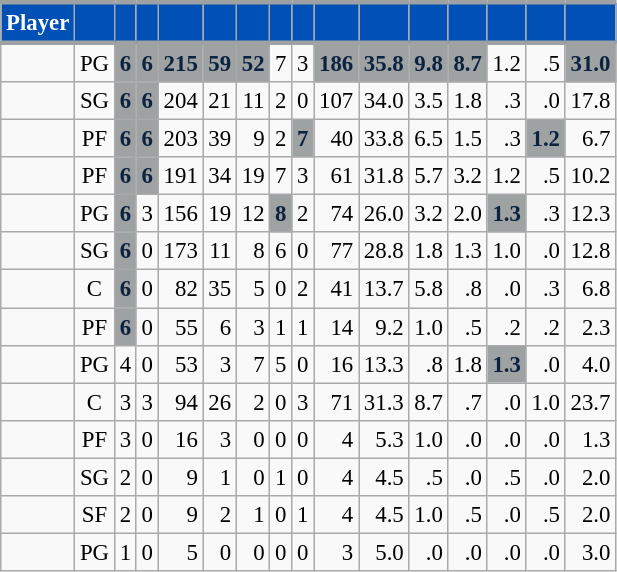<table class="wikitable sortable" style="font-size: 95%; text-align:right;">
<tr>
<th style="background:#0050B5; color:#FFFFFF; border-top:#9EA2A2 3px solid; border-bottom:#9EA2A2 3px solid;">Player</th>
<th style="background:#0050B5; color:#FFFFFF; border-top:#9EA2A2 3px solid; border-bottom:#9EA2A2 3px solid;"></th>
<th style="background:#0050B5; color:#FFFFFF; border-top:#9EA2A2 3px solid; border-bottom:#9EA2A2 3px solid;"></th>
<th style="background:#0050B5; color:#FFFFFF; border-top:#9EA2A2 3px solid; border-bottom:#9EA2A2 3px solid;"></th>
<th style="background:#0050B5; color:#FFFFFF; border-top:#9EA2A2 3px solid; border-bottom:#9EA2A2 3px solid;"></th>
<th style="background:#0050B5; color:#FFFFFF; border-top:#9EA2A2 3px solid; border-bottom:#9EA2A2 3px solid;"></th>
<th style="background:#0050B5; color:#FFFFFF; border-top:#9EA2A2 3px solid; border-bottom:#9EA2A2 3px solid;"></th>
<th style="background:#0050B5; color:#FFFFFF; border-top:#9EA2A2 3px solid; border-bottom:#9EA2A2 3px solid;"></th>
<th style="background:#0050B5; color:#FFFFFF; border-top:#9EA2A2 3px solid; border-bottom:#9EA2A2 3px solid;"></th>
<th style="background:#0050B5; color:#FFFFFF; border-top:#9EA2A2 3px solid; border-bottom:#9EA2A2 3px solid;"></th>
<th style="background:#0050B5; color:#FFFFFF; border-top:#9EA2A2 3px solid; border-bottom:#9EA2A2 3px solid;"></th>
<th style="background:#0050B5; color:#FFFFFF; border-top:#9EA2A2 3px solid; border-bottom:#9EA2A2 3px solid;"></th>
<th style="background:#0050B5; color:#FFFFFF; border-top:#9EA2A2 3px solid; border-bottom:#9EA2A2 3px solid;"></th>
<th style="background:#0050B5; color:#FFFFFF; border-top:#9EA2A2 3px solid; border-bottom:#9EA2A2 3px solid;"></th>
<th style="background:#0050B5; color:#FFFFFF; border-top:#9EA2A2 3px solid; border-bottom:#9EA2A2 3px solid;"></th>
<th style="background:#0050B5; color:#FFFFFF; border-top:#9EA2A2 3px solid; border-bottom:#9EA2A2 3px solid;"></th>
</tr>
<tr>
<td style="text-align:left;"></td>
<td style="text-align:center;">PG</td>
<td style="background:#9EA2A2; color:#0C2340;"><strong>6</strong></td>
<td style="background:#9EA2A2; color:#0C2340;"><strong>6</strong></td>
<td style="background:#9EA2A2; color:#0C2340;"><strong>215</strong></td>
<td style="background:#9EA2A2; color:#0C2340;"><strong>59</strong></td>
<td style="background:#9EA2A2; color:#0C2340;"><strong>52</strong></td>
<td>7</td>
<td>3</td>
<td style="background:#9EA2A2; color:#0C2340;"><strong>186</strong></td>
<td style="background:#9EA2A2; color:#0C2340;"><strong>35.8</strong></td>
<td style="background:#9EA2A2; color:#0C2340;"><strong>9.8</strong></td>
<td style="background:#9EA2A2; color:#0C2340;"><strong>8.7</strong></td>
<td>1.2</td>
<td>.5</td>
<td style="background:#9EA2A2; color:#0C2340;"><strong>31.0</strong></td>
</tr>
<tr>
<td style="text-align:left;"></td>
<td style="text-align:center;">SG</td>
<td style="background:#9EA2A2; color:#0C2340;"><strong>6</strong></td>
<td style="background:#9EA2A2; color:#0C2340;"><strong>6</strong></td>
<td>204</td>
<td>21</td>
<td>11</td>
<td>2</td>
<td>0</td>
<td>107</td>
<td>34.0</td>
<td>3.5</td>
<td>1.8</td>
<td>.3</td>
<td>.0</td>
<td>17.8</td>
</tr>
<tr>
<td style="text-align:left;"></td>
<td style="text-align:center;">PF</td>
<td style="background:#9EA2A2; color:#0C2340;"><strong>6</strong></td>
<td style="background:#9EA2A2; color:#0C2340;"><strong>6</strong></td>
<td>203</td>
<td>39</td>
<td>9</td>
<td>2</td>
<td style="background:#9EA2A2; color:#0C2340;"><strong>7</strong></td>
<td>40</td>
<td>33.8</td>
<td>6.5</td>
<td>1.5</td>
<td>.3</td>
<td style="background:#9EA2A2; color:#0C2340;"><strong>1.2</strong></td>
<td>6.7</td>
</tr>
<tr>
<td style="text-align:left;"></td>
<td style="text-align:center;">PF</td>
<td style="background:#9EA2A2; color:#0C2340;"><strong>6</strong></td>
<td style="background:#9EA2A2; color:#0C2340;"><strong>6</strong></td>
<td>191</td>
<td>34</td>
<td>19</td>
<td>7</td>
<td>3</td>
<td>61</td>
<td>31.8</td>
<td>5.7</td>
<td>3.2</td>
<td>1.2</td>
<td>.5</td>
<td>10.2</td>
</tr>
<tr>
<td style="text-align:left;"></td>
<td style="text-align:center;">PG</td>
<td style="background:#9EA2A2; color:#0C2340;"><strong>6</strong></td>
<td>3</td>
<td>156</td>
<td>19</td>
<td>12</td>
<td style="background:#9EA2A2; color:#0C2340;"><strong>8</strong></td>
<td>2</td>
<td>74</td>
<td>26.0</td>
<td>3.2</td>
<td>2.0</td>
<td style="background:#9EA2A2; color:#0C2340;"><strong>1.3</strong></td>
<td>.3</td>
<td>12.3</td>
</tr>
<tr>
<td style="text-align:left;"></td>
<td style="text-align:center;">SG</td>
<td style="background:#9EA2A2; color:#0C2340;"><strong>6</strong></td>
<td>0</td>
<td>173</td>
<td>11</td>
<td>8</td>
<td>6</td>
<td>0</td>
<td>77</td>
<td>28.8</td>
<td>1.8</td>
<td>1.3</td>
<td>1.0</td>
<td>.0</td>
<td>12.8</td>
</tr>
<tr>
<td style="text-align:left;"></td>
<td style="text-align:center;">C</td>
<td style="background:#9EA2A2; color:#0C2340;"><strong>6</strong></td>
<td>0</td>
<td>82</td>
<td>35</td>
<td>5</td>
<td>0</td>
<td>2</td>
<td>41</td>
<td>13.7</td>
<td>5.8</td>
<td>.8</td>
<td>.0</td>
<td>.3</td>
<td>6.8</td>
</tr>
<tr>
<td style="text-align:left;"></td>
<td style="text-align:center;">PF</td>
<td style="background:#9EA2A2; color:#0C2340;"><strong>6</strong></td>
<td>0</td>
<td>55</td>
<td>6</td>
<td>3</td>
<td>1</td>
<td>1</td>
<td>14</td>
<td>9.2</td>
<td>1.0</td>
<td>.5</td>
<td>.2</td>
<td>.2</td>
<td>2.3</td>
</tr>
<tr>
<td style="text-align:left;"></td>
<td style="text-align:center;">PG</td>
<td>4</td>
<td>0</td>
<td>53</td>
<td>3</td>
<td>7</td>
<td>5</td>
<td>0</td>
<td>16</td>
<td>13.3</td>
<td>.8</td>
<td>1.8</td>
<td style="background:#9EA2A2; color:#0C2340;"><strong>1.3</strong></td>
<td>.0</td>
<td>4.0</td>
</tr>
<tr>
<td style="text-align:left;"></td>
<td style="text-align:center;">C</td>
<td>3</td>
<td>3</td>
<td>94</td>
<td>26</td>
<td>2</td>
<td>0</td>
<td>3</td>
<td>71</td>
<td>31.3</td>
<td>8.7</td>
<td>.7</td>
<td>.0</td>
<td>1.0</td>
<td>23.7</td>
</tr>
<tr>
<td style="text-align:left;"></td>
<td style="text-align:center;">PF</td>
<td>3</td>
<td>0</td>
<td>16</td>
<td>3</td>
<td>0</td>
<td>0</td>
<td>0</td>
<td>4</td>
<td>5.3</td>
<td>1.0</td>
<td>.0</td>
<td>.0</td>
<td>.0</td>
<td>1.3</td>
</tr>
<tr>
<td style="text-align:left;"></td>
<td style="text-align:center;">SG</td>
<td>2</td>
<td>0</td>
<td>9</td>
<td>1</td>
<td>0</td>
<td>1</td>
<td>0</td>
<td>4</td>
<td>4.5</td>
<td>.5</td>
<td>.0</td>
<td>.5</td>
<td>.0</td>
<td>2.0</td>
</tr>
<tr>
<td style="text-align:left;"></td>
<td style="text-align:center;">SF</td>
<td>2</td>
<td>0</td>
<td>9</td>
<td>2</td>
<td>1</td>
<td>0</td>
<td>1</td>
<td>4</td>
<td>4.5</td>
<td>1.0</td>
<td>.5</td>
<td>.0</td>
<td>.5</td>
<td>2.0</td>
</tr>
<tr>
<td style="text-align:left;"></td>
<td style="text-align:center;">PG</td>
<td>1</td>
<td>0</td>
<td>5</td>
<td>0</td>
<td>0</td>
<td>0</td>
<td>0</td>
<td>3</td>
<td>5.0</td>
<td>.0</td>
<td>.0</td>
<td>.0</td>
<td>.0</td>
<td>3.0</td>
</tr>
</table>
